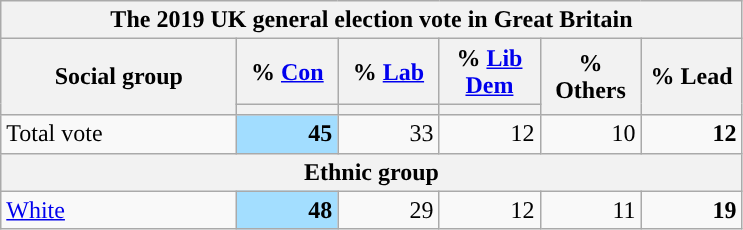<table class=wikitable>
<tr>
<th colspan="10">The 2019 UK general election vote in Great Britain</th>
</tr>
<tr>
<th style="width:150px;" rowspan="2">Social group</th>
<th style="width:60px;" class="unsortable">% <a href='#'>Con</a></th>
<th style="width:60px;" class="unsortable">% <a href='#'>Lab</a></th>
<th style="width:60px;" class="unsortable">% <a href='#'>Lib Dem</a></th>
<th style="width:60px;" rowspan="2" class="unsortable">% Others</th>
<th style="width:60px;" rowspan="2" class="unsortable">% Lead</th>
</tr>
<tr>
<th class="unsortable" style="color:inherit;background:"></th>
<th class="unsortable" style="color:inherit;background:"></th>
<th class="unsortable" style="color:inherit;background:"></th>
</tr>
<tr>
<td>Total vote</td>
<td style="text-align:right; background:#A2DDFF;"><strong>45</strong></td>
<td style="text-align:right;">33</td>
<td style="text-align:right;">12</td>
<td style="text-align:right;">10</td>
<td style="text-align:right; background:"><strong>12</strong></td>
</tr>
<tr>
<th colspan=9>Ethnic group</th>
</tr>
<tr>
<td><a href='#'>White</a></td>
<td style="text-align:right; background:#A3DEFF;"><strong>48</strong></td>
<td style="text-align:right;">29</td>
<td style="text-align:right;">12</td>
<td style="text-align:right;">11</td>
<td style="text-align:right; background:"><strong>19</strong></td>
</tr>
</table>
